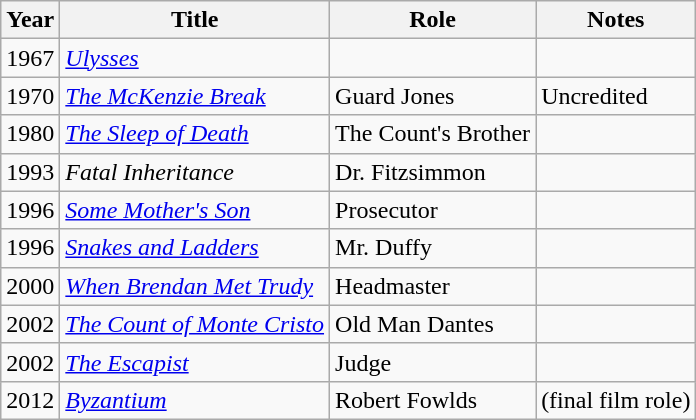<table class="wikitable">
<tr>
<th>Year</th>
<th>Title</th>
<th>Role</th>
<th>Notes</th>
</tr>
<tr>
<td>1967</td>
<td><em><a href='#'>Ulysses</a></em></td>
<td></td>
<td></td>
</tr>
<tr>
<td>1970</td>
<td><em><a href='#'>The McKenzie Break</a></em></td>
<td>Guard Jones</td>
<td>Uncredited</td>
</tr>
<tr>
<td>1980</td>
<td><em><a href='#'>The Sleep of Death</a></em></td>
<td>The Count's Brother</td>
<td></td>
</tr>
<tr>
<td>1993</td>
<td><em>Fatal Inheritance</em></td>
<td>Dr. Fitzsimmon</td>
<td></td>
</tr>
<tr>
<td>1996</td>
<td><em><a href='#'>Some Mother's Son</a></em></td>
<td>Prosecutor</td>
<td></td>
</tr>
<tr>
<td>1996</td>
<td><em><a href='#'>Snakes and Ladders</a></em></td>
<td>Mr. Duffy</td>
<td></td>
</tr>
<tr>
<td>2000</td>
<td><em><a href='#'>When Brendan Met Trudy</a></em></td>
<td>Headmaster</td>
<td></td>
</tr>
<tr>
<td>2002</td>
<td><em><a href='#'>The Count of Monte Cristo</a></em></td>
<td>Old Man Dantes</td>
<td></td>
</tr>
<tr>
<td>2002</td>
<td><em><a href='#'>The Escapist</a></em></td>
<td>Judge</td>
<td></td>
</tr>
<tr>
<td>2012</td>
<td><em><a href='#'>Byzantium</a></em></td>
<td>Robert Fowlds</td>
<td>(final film role)</td>
</tr>
</table>
